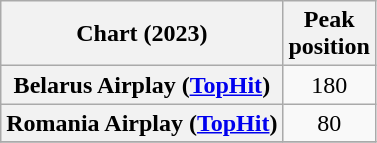<table class="wikitable sortable plainrowheaders" style="text-align:center">
<tr>
<th scope="col">Chart (2023)</th>
<th scope="col">Peak<br>position</th>
</tr>
<tr>
<th scope="row">Belarus Airplay (<a href='#'>TopHit</a>)</th>
<td>180</td>
</tr>
<tr>
<th scope="row">Romania Airplay (<a href='#'>TopHit</a>)</th>
<td>80</td>
</tr>
<tr>
</tr>
</table>
